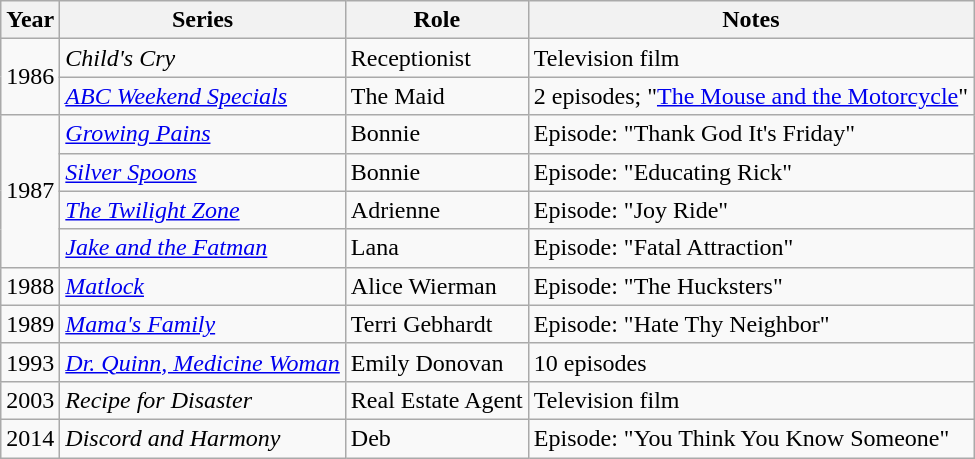<table class="wikitable sortable">
<tr style="text-align:center;">
<th>Year</th>
<th>Series</th>
<th>Role</th>
<th>Notes</th>
</tr>
<tr>
<td rowspan="2">1986</td>
<td><em>Child's Cry</em></td>
<td>Receptionist</td>
<td>Television film</td>
</tr>
<tr>
<td><em><a href='#'>ABC Weekend Specials</a></em></td>
<td>The Maid</td>
<td>2 episodes; "<a href='#'>The Mouse and the Motorcycle</a>"</td>
</tr>
<tr>
<td rowspan="4">1987</td>
<td><em><a href='#'>Growing Pains</a></em></td>
<td>Bonnie</td>
<td>Episode: "Thank God It's Friday"</td>
</tr>
<tr>
<td><em><a href='#'>Silver Spoons</a></em></td>
<td>Bonnie</td>
<td>Episode: "Educating Rick"</td>
</tr>
<tr>
<td><em><a href='#'>The Twilight Zone</a></em></td>
<td>Adrienne</td>
<td>Episode: "Joy Ride"</td>
</tr>
<tr>
<td><em><a href='#'>Jake and the Fatman</a></em></td>
<td>Lana</td>
<td>Episode: "Fatal Attraction"</td>
</tr>
<tr>
<td>1988</td>
<td><em><a href='#'>Matlock</a></em></td>
<td>Alice Wierman</td>
<td>Episode: "The Hucksters"</td>
</tr>
<tr>
<td>1989</td>
<td><em><a href='#'>Mama's Family</a></em></td>
<td>Terri Gebhardt</td>
<td>Episode: "Hate Thy Neighbor"</td>
</tr>
<tr>
<td>1993</td>
<td><em><a href='#'>Dr. Quinn, Medicine Woman</a></em></td>
<td>Emily Donovan</td>
<td>10 episodes</td>
</tr>
<tr>
<td>2003</td>
<td><em>Recipe for Disaster</em></td>
<td>Real Estate Agent</td>
<td>Television film</td>
</tr>
<tr>
<td>2014</td>
<td><em>Discord and Harmony</em></td>
<td>Deb</td>
<td>Episode: "You Think You Know Someone"</td>
</tr>
</table>
